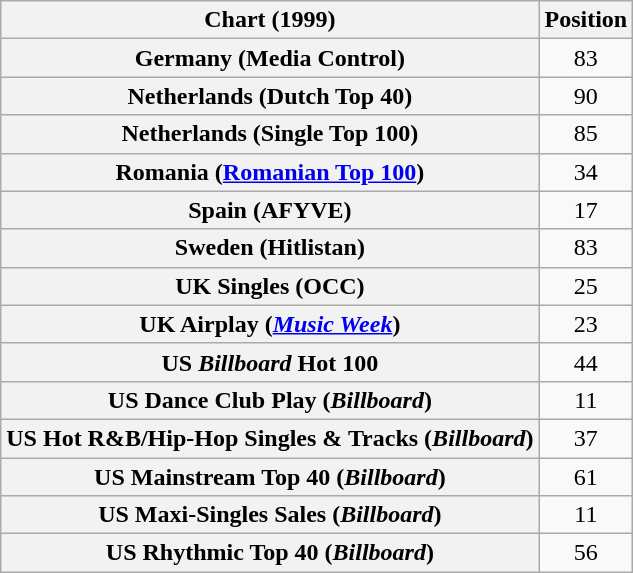<table class="wikitable sortable plainrowheaders" style="text-align:center">
<tr>
<th>Chart (1999)</th>
<th>Position</th>
</tr>
<tr>
<th scope="row">Germany (Media Control)</th>
<td>83</td>
</tr>
<tr>
<th scope="row">Netherlands (Dutch Top 40)</th>
<td>90</td>
</tr>
<tr>
<th scope="row">Netherlands (Single Top 100)</th>
<td>85</td>
</tr>
<tr>
<th scope="row">Romania (<a href='#'>Romanian Top 100</a>)</th>
<td>34</td>
</tr>
<tr>
<th scope="row">Spain (AFYVE)</th>
<td>17</td>
</tr>
<tr>
<th scope="row">Sweden (Hitlistan)</th>
<td>83</td>
</tr>
<tr>
<th scope="row">UK Singles (OCC)</th>
<td>25</td>
</tr>
<tr>
<th scope="row">UK Airplay (<em><a href='#'>Music Week</a></em>)</th>
<td>23</td>
</tr>
<tr>
<th scope="row">US <em>Billboard</em> Hot 100</th>
<td>44</td>
</tr>
<tr>
<th scope="row">US Dance Club Play (<em>Billboard</em>)</th>
<td>11</td>
</tr>
<tr>
<th scope="row">US Hot R&B/Hip-Hop Singles & Tracks (<em>Billboard</em>)</th>
<td>37</td>
</tr>
<tr>
<th scope="row">US Mainstream Top 40 (<em>Billboard</em>)</th>
<td>61</td>
</tr>
<tr>
<th scope="row">US Maxi-Singles Sales (<em>Billboard</em>)</th>
<td>11</td>
</tr>
<tr>
<th scope="row">US Rhythmic Top 40 (<em>Billboard</em>)</th>
<td>56</td>
</tr>
</table>
